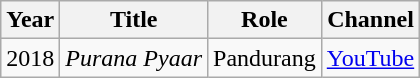<table class="wikitable sortable">
<tr>
<th>Year</th>
<th>Title</th>
<th>Role</th>
<th>Channel</th>
</tr>
<tr>
<td>2018</td>
<td><em>Purana Pyaar</em></td>
<td>Pandurang</td>
<td><a href='#'>YouTube</a></td>
</tr>
</table>
